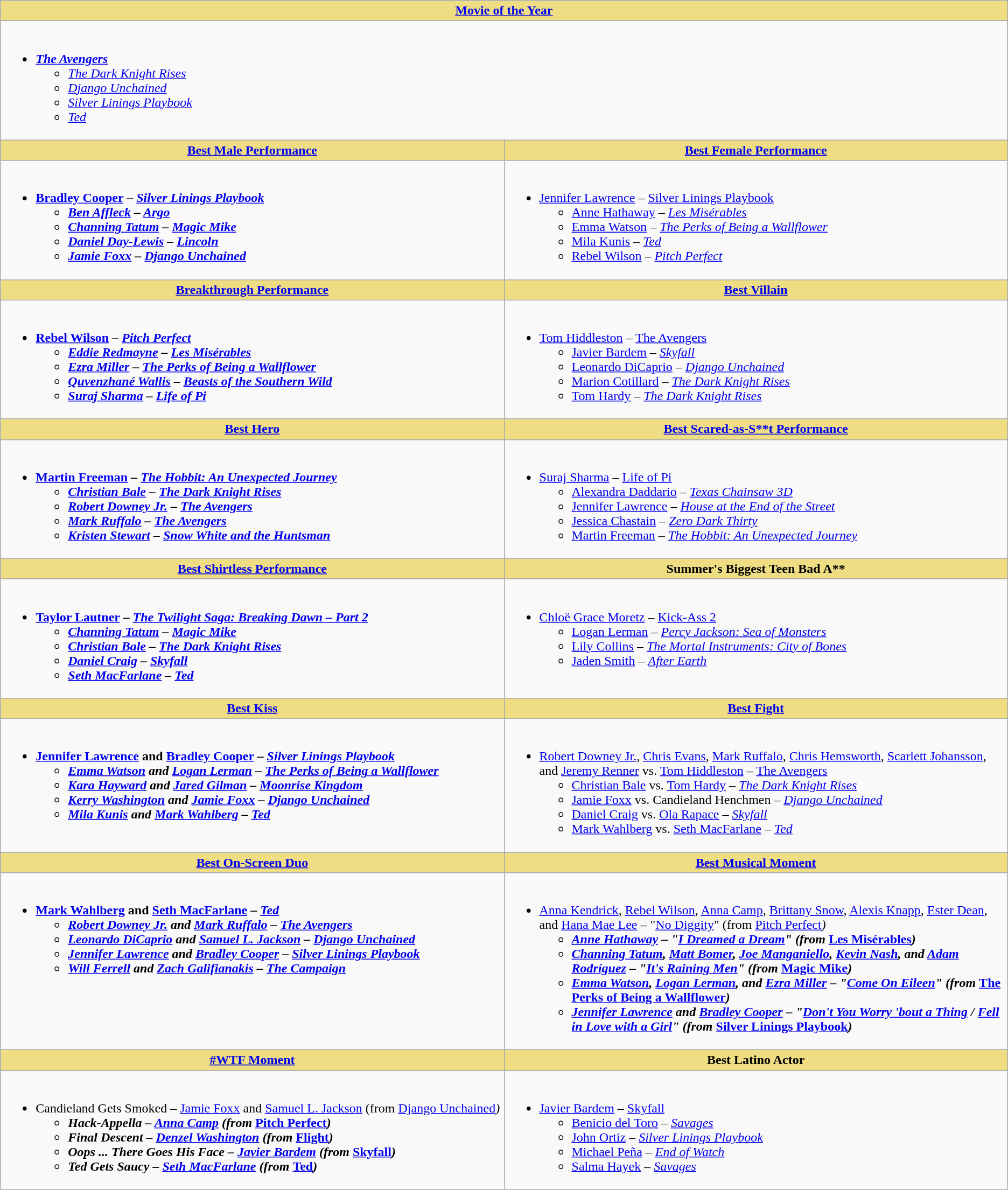<table class="wikitable">
<tr>
<th colspan="2" style="background:#EEDD82;"><a href='#'>Movie of the Year</a></th>
</tr>
<tr>
<td colspan="2" valign="top"><br><ul><li><strong><em><a href='#'>The Avengers</a></em></strong><ul><li><em><a href='#'>The Dark Knight Rises</a></em></li><li><em><a href='#'>Django Unchained</a></em></li><li><em><a href='#'>Silver Linings Playbook</a></em></li><li><em><a href='#'>Ted</a></em></li></ul></li></ul></td>
</tr>
<tr>
<th style="background:#EEDD82;" width="50%"><a href='#'>Best Male Performance</a></th>
<th style="background:#EEDD82;" width="50%"><a href='#'>Best Female Performance</a></th>
</tr>
<tr>
<td valign="top"><br><ul><li><strong><a href='#'>Bradley Cooper</a> – <em><a href='#'>Silver Linings Playbook</a><strong><em><ul><li><a href='#'>Ben Affleck</a> – </em><a href='#'>Argo</a><em></li><li><a href='#'>Channing Tatum</a> – </em><a href='#'>Magic Mike</a><em></li><li><a href='#'>Daniel Day-Lewis</a> – </em><a href='#'>Lincoln</a><em></li><li><a href='#'>Jamie Foxx</a> – </em><a href='#'>Django Unchained</a><em></li></ul></li></ul></td>
<td valign="top"><br><ul><li></strong><a href='#'>Jennifer Lawrence</a> – </em><a href='#'>Silver Linings Playbook</a></em></strong><ul><li><a href='#'>Anne Hathaway</a> – <em><a href='#'>Les Misérables</a></em></li><li><a href='#'>Emma Watson</a> – <em><a href='#'>The Perks of Being a Wallflower</a></em></li><li><a href='#'>Mila Kunis</a> – <em><a href='#'>Ted</a></em></li><li><a href='#'>Rebel Wilson</a> – <em><a href='#'>Pitch Perfect</a></em></li></ul></li></ul></td>
</tr>
<tr>
<th style="background:#EEDD82;"><a href='#'>Breakthrough Performance</a></th>
<th style="background:#EEDD82;"><a href='#'>Best Villain</a></th>
</tr>
<tr>
<td valign="top"><br><ul><li><strong><a href='#'>Rebel Wilson</a> – <em><a href='#'>Pitch Perfect</a><strong><em><ul><li><a href='#'>Eddie Redmayne</a> – </em><a href='#'>Les Misérables</a><em></li><li><a href='#'>Ezra Miller</a> – </em><a href='#'>The Perks of Being a Wallflower</a><em></li><li><a href='#'>Quvenzhané Wallis</a> – </em><a href='#'>Beasts of the Southern Wild</a><em></li><li><a href='#'>Suraj Sharma</a> – </em><a href='#'>Life of Pi</a><em></li></ul></li></ul></td>
<td valign="top"><br><ul><li></strong><a href='#'>Tom Hiddleston</a> – </em><a href='#'>The Avengers</a></em></strong><ul><li><a href='#'>Javier Bardem</a> – <em><a href='#'>Skyfall</a></em></li><li><a href='#'>Leonardo DiCaprio</a> – <em><a href='#'>Django Unchained</a></em></li><li><a href='#'>Marion Cotillard</a> – <em><a href='#'>The Dark Knight Rises</a></em></li><li><a href='#'>Tom Hardy</a> – <em><a href='#'>The Dark Knight Rises</a></em></li></ul></li></ul></td>
</tr>
<tr>
<th style="background:#EEDD82;"><a href='#'>Best Hero</a></th>
<th style="background:#EEDD82;"><a href='#'>Best Scared-as-S**t Performance</a></th>
</tr>
<tr>
<td valign="top"><br><ul><li><strong><a href='#'>Martin Freeman</a> – <em><a href='#'>The Hobbit: An Unexpected Journey</a><strong><em><ul><li><a href='#'>Christian Bale</a> – </em><a href='#'>The Dark Knight Rises</a><em></li><li><a href='#'>Robert Downey Jr.</a> – </em><a href='#'>The Avengers</a><em></li><li><a href='#'>Mark Ruffalo</a> – </em><a href='#'>The Avengers</a><em></li><li><a href='#'>Kristen Stewart</a> – </em><a href='#'>Snow White and the Huntsman</a><em></li></ul></li></ul></td>
<td valign="top"><br><ul><li></strong><a href='#'>Suraj Sharma</a> – </em><a href='#'>Life of Pi</a></em></strong><ul><li><a href='#'>Alexandra Daddario</a> – <em><a href='#'>Texas Chainsaw 3D</a></em></li><li><a href='#'>Jennifer Lawrence</a> – <em><a href='#'>House at the End of the Street</a></em></li><li><a href='#'>Jessica Chastain</a> – <em><a href='#'>Zero Dark Thirty</a></em></li><li><a href='#'>Martin Freeman</a> – <em><a href='#'>The Hobbit: An Unexpected Journey</a></em></li></ul></li></ul></td>
</tr>
<tr>
<th style="background:#EEDD82;"><a href='#'>Best Shirtless Performance</a></th>
<th style="background:#EEDD82;">Summer's Biggest Teen Bad A**</th>
</tr>
<tr>
<td valign="top"><br><ul><li><strong><a href='#'>Taylor Lautner</a> – <em><a href='#'>The Twilight Saga: Breaking Dawn – Part 2</a><strong><em><ul><li><a href='#'>Channing Tatum</a> – </em><a href='#'>Magic Mike</a><em></li><li><a href='#'>Christian Bale</a> – </em><a href='#'>The Dark Knight Rises</a><em></li><li><a href='#'>Daniel Craig</a> – </em><a href='#'>Skyfall</a><em></li><li><a href='#'>Seth MacFarlane</a> – </em><a href='#'>Ted</a><em></li></ul></li></ul></td>
<td valign="top"><br><ul><li></strong><a href='#'>Chloë Grace Moretz</a> – </em><a href='#'>Kick-Ass 2</a></em></strong><ul><li><a href='#'>Logan Lerman</a> – <em><a href='#'>Percy Jackson: Sea of Monsters</a></em></li><li><a href='#'>Lily Collins</a> – <em><a href='#'>The Mortal Instruments: City of Bones</a></em></li><li><a href='#'>Jaden Smith</a> – <em><a href='#'>After Earth</a></em></li></ul></li></ul></td>
</tr>
<tr>
<th style="background:#EEDD82;"><a href='#'>Best Kiss</a></th>
<th style="background:#EEDD82;"><a href='#'>Best Fight</a></th>
</tr>
<tr>
<td valign="top"><br><ul><li><strong><a href='#'>Jennifer Lawrence</a> and <a href='#'>Bradley Cooper</a> – <em><a href='#'>Silver Linings Playbook</a><strong><em><ul><li><a href='#'>Emma Watson</a> and <a href='#'>Logan Lerman</a> – </em><a href='#'>The Perks of Being a Wallflower</a><em></li><li><a href='#'>Kara Hayward</a> and <a href='#'>Jared Gilman</a> – </em><a href='#'>Moonrise Kingdom</a><em></li><li><a href='#'>Kerry Washington</a> and <a href='#'>Jamie Foxx</a> – </em><a href='#'>Django Unchained</a><em></li><li><a href='#'>Mila Kunis</a> and <a href='#'>Mark Wahlberg</a> – </em><a href='#'>Ted</a><em></li></ul></li></ul></td>
<td valign="top"><br><ul><li></strong><a href='#'>Robert Downey Jr.</a>, <a href='#'>Chris Evans</a>, <a href='#'>Mark Ruffalo</a>, <a href='#'>Chris Hemsworth</a>, <a href='#'>Scarlett Johansson</a>, and <a href='#'>Jeremy Renner</a> vs. <a href='#'>Tom Hiddleston</a> – </em><a href='#'>The Avengers</a></em></strong><ul><li><a href='#'>Christian Bale</a> vs. <a href='#'>Tom Hardy</a> – <em><a href='#'>The Dark Knight Rises</a></em></li><li><a href='#'>Jamie Foxx</a> vs. Candieland Henchmen – <em><a href='#'>Django Unchained</a></em></li><li><a href='#'>Daniel Craig</a> vs. <a href='#'>Ola Rapace</a> – <em><a href='#'>Skyfall</a></em></li><li><a href='#'>Mark Wahlberg</a> vs. <a href='#'>Seth MacFarlane</a> – <em><a href='#'>Ted</a></em></li></ul></li></ul></td>
</tr>
<tr>
<th style="background:#EEDD82;"><a href='#'>Best On-Screen Duo</a></th>
<th style="background:#EEDD82;"><a href='#'>Best Musical Moment</a></th>
</tr>
<tr>
<td valign="top"><br><ul><li><strong><a href='#'>Mark Wahlberg</a> and <a href='#'>Seth MacFarlane</a> – <em><a href='#'>Ted</a><strong><em><ul><li><a href='#'>Robert Downey Jr.</a> and <a href='#'>Mark Ruffalo</a> – </em><a href='#'>The Avengers</a><em></li><li><a href='#'>Leonardo DiCaprio</a> and <a href='#'>Samuel L. Jackson</a> – </em><a href='#'>Django Unchained</a><em></li><li><a href='#'>Jennifer Lawrence</a> and <a href='#'>Bradley Cooper</a> – </em><a href='#'>Silver Linings Playbook</a><em></li><li><a href='#'>Will Ferrell</a> and <a href='#'>Zach Galifianakis</a> – </em><a href='#'>The Campaign</a><em></li></ul></li></ul></td>
<td valign="top"><br><ul><li></strong><a href='#'>Anna Kendrick</a>, <a href='#'>Rebel Wilson</a>, <a href='#'>Anna Camp</a>, <a href='#'>Brittany Snow</a>, <a href='#'>Alexis Knapp</a>, <a href='#'>Ester Dean</a>, and <a href='#'>Hana Mae Lee</a> – "<a href='#'>No Diggity</a>" (from </em><a href='#'>Pitch Perfect</a><em>)<strong><ul><li><a href='#'>Anne Hathaway</a> – "<a href='#'>I Dreamed a Dream</a>" (from </em><a href='#'>Les Misérables</a><em>)</li><li><a href='#'>Channing Tatum</a>, <a href='#'>Matt Bomer</a>, <a href='#'>Joe Manganiello</a>, <a href='#'>Kevin Nash</a>, and <a href='#'>Adam Rodríguez</a> – "<a href='#'>It's Raining Men</a>" (from </em><a href='#'>Magic Mike</a><em>)</li><li><a href='#'>Emma Watson</a>, <a href='#'>Logan Lerman</a>, and <a href='#'>Ezra Miller</a> – "<a href='#'>Come On Eileen</a>" (from </em><a href='#'>The Perks of Being a Wallflower</a><em>)</li><li><a href='#'>Jennifer Lawrence</a> and <a href='#'>Bradley Cooper</a> – "<a href='#'>Don't You Worry 'bout a Thing</a> / <a href='#'>Fell in Love with a Girl</a>" (from </em><a href='#'>Silver Linings Playbook</a><em>)</li></ul></li></ul></td>
</tr>
<tr>
<th style="background:#EEDD82;"><a href='#'>#WTF Moment</a></th>
<th style="background:#EEDD82;">Best Latino Actor</th>
</tr>
<tr>
<td valign="top"><br><ul><li></strong>Candieland Gets Smoked – <a href='#'>Jamie Foxx</a> and <a href='#'>Samuel L. Jackson</a> (from </em><a href='#'>Django Unchained</a><em>)<strong><ul><li>Hack-Appella – <a href='#'>Anna Camp</a> (from </em><a href='#'>Pitch Perfect</a><em>)</li><li>Final Descent – <a href='#'>Denzel Washington</a> (from </em><a href='#'>Flight</a><em>)</li><li>Oops ... There Goes His Face – <a href='#'>Javier Bardem</a> (from </em><a href='#'>Skyfall</a><em>)</li><li>Ted Gets Saucy – <a href='#'>Seth MacFarlane</a> (from </em><a href='#'>Ted</a><em>)</li></ul></li></ul></td>
<td valign="top"><br><ul><li></strong><a href='#'>Javier Bardem</a> – </em><a href='#'>Skyfall</a></em></strong><ul><li><a href='#'>Benicio del Toro</a> – <em><a href='#'>Savages</a></em></li><li><a href='#'>John Ortiz</a> – <em><a href='#'>Silver Linings Playbook</a></em></li><li><a href='#'>Michael Peña</a> – <em><a href='#'>End of Watch</a></em></li><li><a href='#'>Salma Hayek</a> – <em><a href='#'>Savages</a></em></li></ul></li></ul></td>
</tr>
</table>
